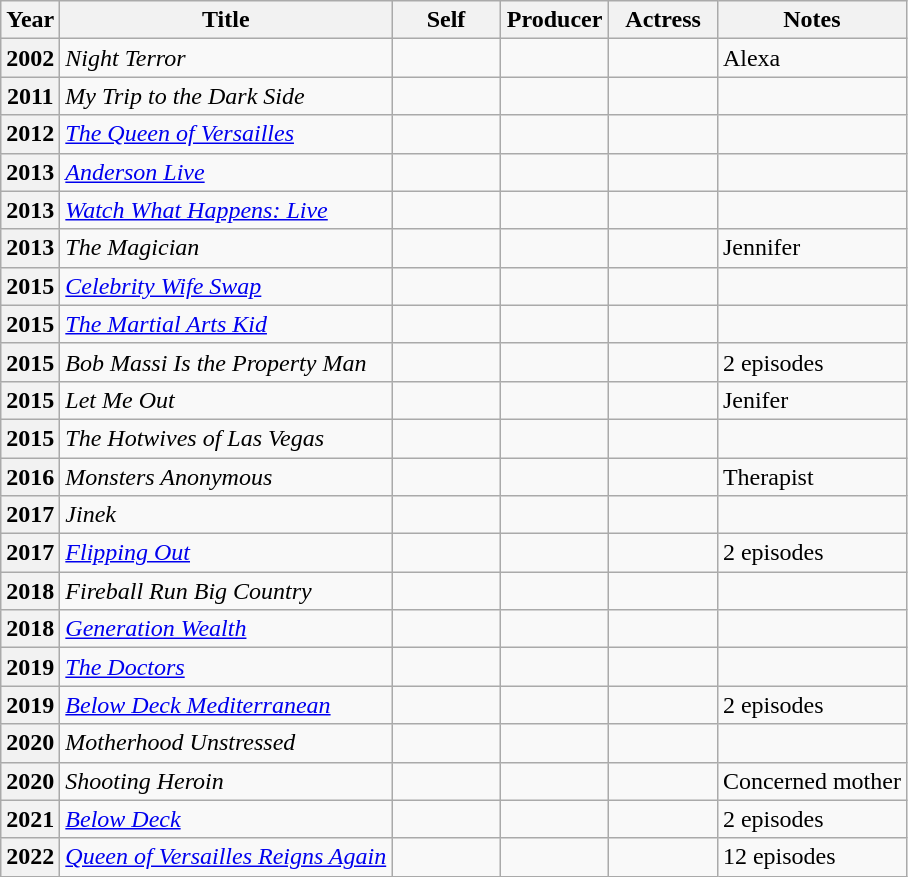<table class="wikitable plainrowheaders sortable">
<tr>
<th scope="col">Year</th>
<th scope="col">Title</th>
<th scope="col" style="width:65px;">Self</th>
<th scope="col" style="width:65px;">Producer</th>
<th scope="col" style="width:65px;">Actress</th>
<th scope="col" class="unsortable">Notes</th>
</tr>
<tr>
<th scope="row" Year>2002</th>
<td><em>Night Terror</em></td>
<td></td>
<td></td>
<td></td>
<td>Alexa</td>
</tr>
<tr>
<th scope="row" Year>2011</th>
<td><em>My Trip to the Dark Side</em></td>
<td></td>
<td></td>
<td></td>
<td></td>
</tr>
<tr>
<th scope="row" Year>2012</th>
<td><em><a href='#'>The Queen of Versailles</a></em></td>
<td></td>
<td></td>
<td></td>
<td></td>
</tr>
<tr>
<th scope="row" Year>2013</th>
<td><em><a href='#'>Anderson Live</a></em></td>
<td></td>
<td></td>
<td></td>
<td></td>
</tr>
<tr>
<th scope="row" Year>2013</th>
<td><em><a href='#'>Watch What Happens: Live</a></em></td>
<td></td>
<td></td>
<td></td>
<td></td>
</tr>
<tr>
<th scope="row" Year>2013</th>
<td><em>The Magician</em></td>
<td></td>
<td></td>
<td></td>
<td>Jennifer</td>
</tr>
<tr>
<th scope="row" Year>2015</th>
<td><em><a href='#'>Celebrity Wife Swap</a></em></td>
<td></td>
<td></td>
<td></td>
<td></td>
</tr>
<tr>
<th scope="row" Year>2015</th>
<td><em><a href='#'>The Martial Arts Kid</a></em></td>
<td></td>
<td></td>
<td></td>
<td></td>
</tr>
<tr>
<th scope="row" Year>2015</th>
<td><em>Bob Massi Is the Property Man</em></td>
<td></td>
<td></td>
<td></td>
<td>2 episodes</td>
</tr>
<tr>
<th scope="row" Year>2015</th>
<td><em>Let Me Out</em></td>
<td></td>
<td></td>
<td></td>
<td>Jenifer</td>
</tr>
<tr>
<th scope="row" Year>2015</th>
<td><em>The Hotwives of Las Vegas</em></td>
<td></td>
<td></td>
<td></td>
<td></td>
</tr>
<tr>
<th scope="row" Year>2016</th>
<td><em>Monsters Anonymous</em></td>
<td></td>
<td></td>
<td></td>
<td>Therapist</td>
</tr>
<tr>
<th scope="row" Year>2017</th>
<td><em>Jinek</em></td>
<td></td>
<td></td>
<td></td>
<td></td>
</tr>
<tr>
<th scope="row" Year>2017</th>
<td><em><a href='#'>Flipping Out</a></em></td>
<td></td>
<td></td>
<td></td>
<td>2 episodes</td>
</tr>
<tr>
<th scope="row" Year>2018</th>
<td><em>Fireball Run Big Country</em></td>
<td></td>
<td></td>
<td></td>
<td></td>
</tr>
<tr>
<th scope="row" Year>2018</th>
<td><em><a href='#'>Generation Wealth</a></em></td>
<td></td>
<td></td>
<td></td>
<td></td>
</tr>
<tr>
<th scope="row" Year>2019</th>
<td><em><a href='#'>The Doctors</a></em></td>
<td></td>
<td></td>
<td></td>
<td></td>
</tr>
<tr>
<th scope="row" Year>2019</th>
<td><em><a href='#'>Below Deck Mediterranean</a></em></td>
<td></td>
<td></td>
<td></td>
<td>2 episodes</td>
</tr>
<tr>
<th scope="row" Year>2020</th>
<td><em>Motherhood Unstressed</em></td>
<td></td>
<td></td>
<td></td>
<td></td>
</tr>
<tr>
<th scope="row" Year>2020</th>
<td><em>Shooting Heroin</em></td>
<td></td>
<td></td>
<td></td>
<td>Concerned mother</td>
</tr>
<tr>
<th scope="row" Year>2021</th>
<td><em><a href='#'>Below Deck</a></em></td>
<td></td>
<td></td>
<td></td>
<td>2 episodes</td>
</tr>
<tr>
<th scope="row" Year>2022</th>
<td><em><a href='#'>Queen of Versailles Reigns Again</a></em></td>
<td></td>
<td></td>
<td></td>
<td>12 episodes</td>
</tr>
</table>
